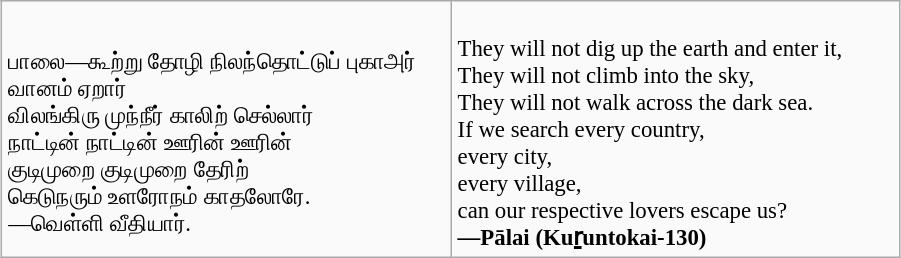<table border="1" align="center" cellpadding=4 cellspacing="0" width="600" style="margin: 0 0 1em 1em; background: #fafafa; border: 1px #aaaaaa solid; border-collapse: collapse; font-size: 95%;">
<tr>
<td style="width:300px"><br>பாலை—கூற்று 
தோழி
நிலந்தொட்டுப் புகாஅர் வானம் ஏறார் <br>
விலங்கிரு முந்நீர் காலிற் செல்லார் <br>
நாட்டின் நாட்டின் ஊரின் ஊரின் <br>
குடிமுறை குடிமுறை தேரிற் <br>
கெடுநரும் உளரோநம் காதலோரே. <br>
—வெள்ளி வீதியார்.<br></td>
<td style="width:300px"><br>They will not dig up the earth and enter it,<br>
They will not climb into the sky,<br>
They will not walk across the dark sea.<br>
If we search every country,<br>
every city,<br>
every village,<br>
can our respective lovers escape us?<br><strong>—Pālai (Kuṟuntokai-130)</strong></td>
</tr>
</table>
